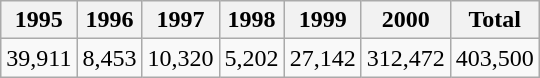<table class="wikitable">
<tr>
<th>1995</th>
<th>1996</th>
<th>1997</th>
<th>1998</th>
<th>1999</th>
<th>2000</th>
<th>Total</th>
</tr>
<tr>
<td>39,911</td>
<td>8,453</td>
<td>10,320</td>
<td>5,202</td>
<td>27,142</td>
<td>312,472</td>
<td>403,500</td>
</tr>
</table>
